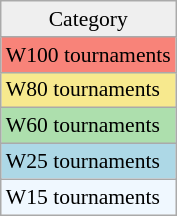<table class=wikitable style=font-size:90%;>
<tr align=center>
<td style="background:#efefef;">Category</td>
</tr>
<tr style="background:#f88379;">
<td>W100 tournaments</td>
</tr>
<tr style="background:#f7e98e;">
<td>W80 tournaments</td>
</tr>
<tr style="background:#addfad;">
<td>W60 tournaments</td>
</tr>
<tr style="background:lightblue;">
<td>W25 tournaments</td>
</tr>
<tr style="background:#f0f8ff;">
<td>W15 tournaments</td>
</tr>
</table>
